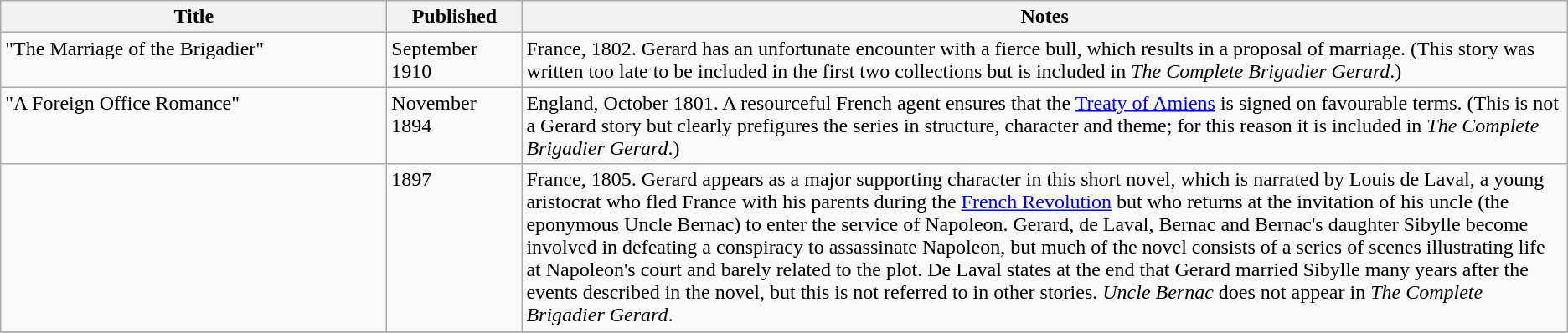<table class="wikitable sortable">
<tr>
<th width=300>Title</th>
<th width=100>Published</th>
<th>Notes</th>
</tr>
<tr valign="top">
<td>"The Marriage of the Brigadier"</td>
<td>September 1910</td>
<td>France, 1802. Gerard has an unfortunate encounter with a fierce bull, which results in a proposal of marriage. (This story was written too late to be included in the first two collections but is included in <em>The Complete Brigadier Gerard</em>.)</td>
</tr>
<tr valign="top">
<td>"A Foreign Office Romance"</td>
<td>November 1894</td>
<td>England, October 1801. A resourceful French agent ensures that the <a href='#'>Treaty of Amiens</a> is signed on favourable terms. (This is not a Gerard story but clearly prefigures the series in structure, character and theme; for this reason it is included in <em>The Complete Brigadier Gerard</em>.)</td>
</tr>
<tr valign="top">
<td><em></em></td>
<td>1897</td>
<td>France, 1805. Gerard appears as a major supporting character in this short novel, which is narrated by Louis de Laval, a young aristocrat who fled France with his parents during the <a href='#'>French Revolution</a> but who returns at the invitation of his uncle (the eponymous Uncle Bernac) to enter the service of Napoleon. Gerard, de Laval, Bernac and Bernac's daughter Sibylle become involved in defeating a conspiracy to assassinate Napoleon, but much of the novel consists of a series of scenes illustrating life at Napoleon's court and barely related to the plot. De Laval states at the end that Gerard married Sibylle many years after the events described in the novel, but this is not referred to in other stories. <em>Uncle Bernac</em> does not appear in <em>The Complete Brigadier Gerard</em>.</td>
</tr>
<tr>
</tr>
</table>
